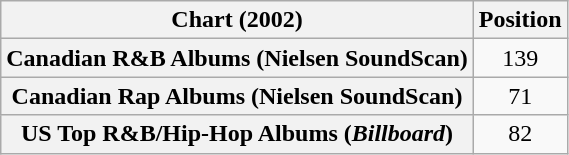<table class="wikitable plainrowheaders" style="text-align:center">
<tr>
<th scope="col">Chart (2002)</th>
<th scope="col">Position</th>
</tr>
<tr>
<th scope="row">Canadian R&B Albums (Nielsen SoundScan)</th>
<td>139</td>
</tr>
<tr>
<th scope="row">Canadian Rap Albums (Nielsen SoundScan)</th>
<td>71</td>
</tr>
<tr>
<th scope="row">US Top R&B/Hip-Hop Albums (<em>Billboard</em>)</th>
<td>82</td>
</tr>
</table>
